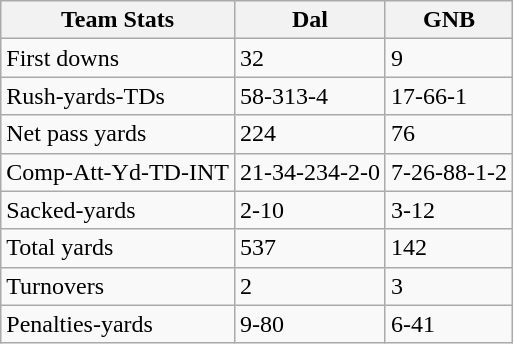<table class="wikitable sortable" border="1">
<tr>
<th>Team Stats</th>
<th>Dal</th>
<th>GNB</th>
</tr>
<tr>
<td>First downs</td>
<td>32</td>
<td>9</td>
</tr>
<tr>
<td>Rush-yards-TDs</td>
<td>58-313-4</td>
<td>17-66-1</td>
</tr>
<tr>
<td>Net pass yards</td>
<td>224</td>
<td>76</td>
</tr>
<tr>
<td>Comp-Att-Yd-TD-INT</td>
<td>21-34-234-2-0</td>
<td>7-26-88-1-2</td>
</tr>
<tr>
<td>Sacked-yards</td>
<td>2-10</td>
<td>3-12</td>
</tr>
<tr>
<td>Total yards</td>
<td>537</td>
<td>142</td>
</tr>
<tr>
<td>Turnovers</td>
<td>2</td>
<td>3</td>
</tr>
<tr>
<td>Penalties-yards</td>
<td>9-80</td>
<td>6-41</td>
</tr>
</table>
